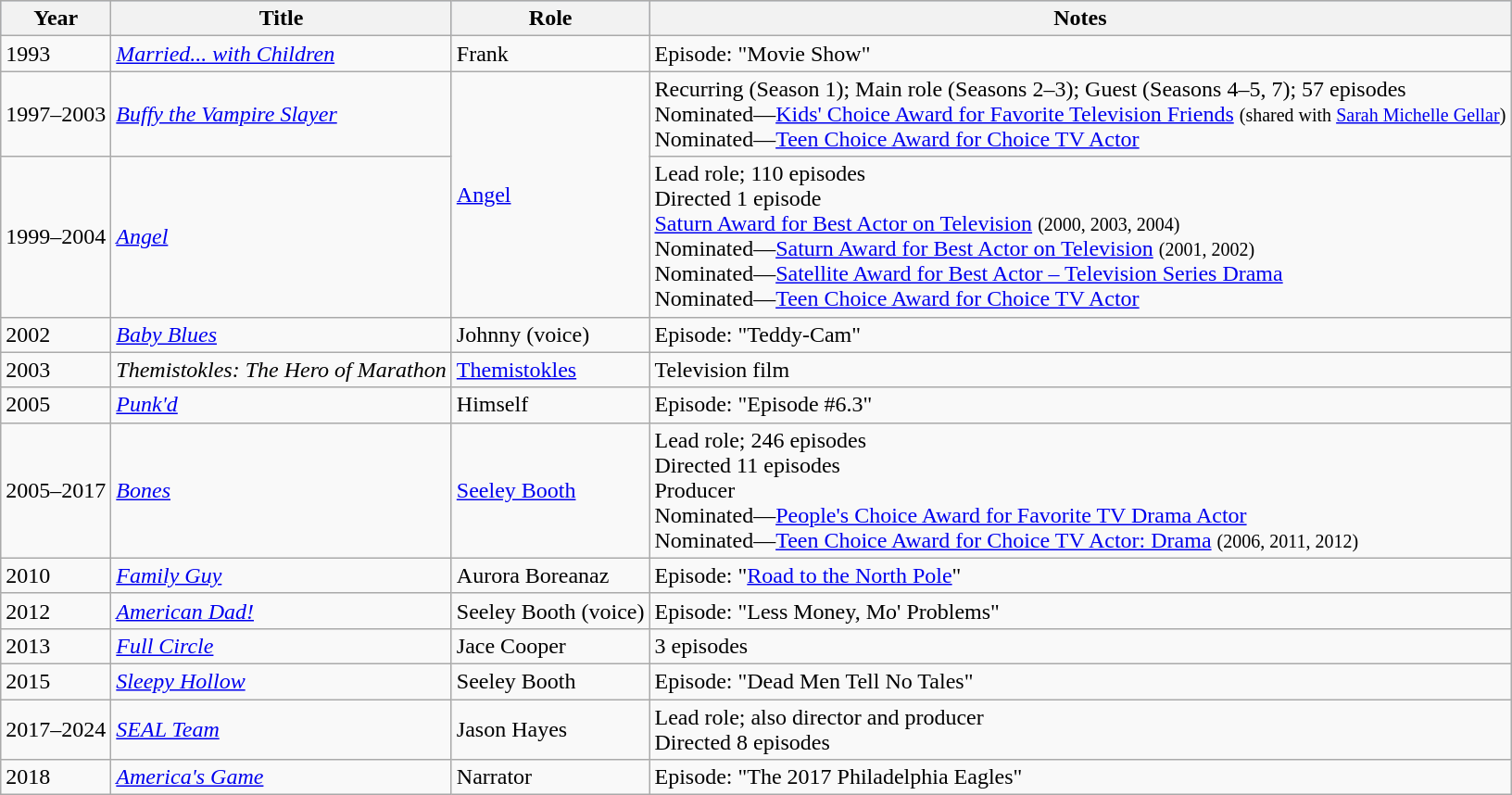<table class="wikitable sortable">
<tr style="background:#b0c4de; text-align:center;">
<th>Year</th>
<th>Title</th>
<th>Role</th>
<th class="unsortable">Notes</th>
</tr>
<tr>
<td>1993</td>
<td><em><a href='#'>Married... with Children</a></em></td>
<td>Frank</td>
<td>Episode: "Movie Show"</td>
</tr>
<tr>
<td>1997–2003</td>
<td><em><a href='#'>Buffy the Vampire Slayer</a></em></td>
<td rowspan="2"><a href='#'>Angel</a></td>
<td>Recurring (Season 1); Main role (Seasons 2–3); Guest (Seasons 4–5, 7); 57 episodes<br>Nominated—<a href='#'>Kids' Choice Award for Favorite Television Friends</a> <small>(shared with <a href='#'>Sarah Michelle Gellar</a>)</small><br>Nominated—<a href='#'>Teen Choice Award for Choice TV Actor</a></td>
</tr>
<tr>
<td>1999–2004</td>
<td><em><a href='#'>Angel</a></em></td>
<td>Lead role; 110 episodes<br>Directed 1 episode<br><a href='#'>Saturn Award for Best Actor on Television</a> <small>(2000, 2003, 2004)</small><br>Nominated—<a href='#'>Saturn Award for Best Actor on Television</a> <small>(2001, 2002)</small><br>Nominated—<a href='#'>Satellite Award for Best Actor – Television Series Drama</a><br>Nominated—<a href='#'>Teen Choice Award for Choice TV Actor</a></td>
</tr>
<tr>
<td>2002</td>
<td><em><a href='#'>Baby Blues</a></em></td>
<td>Johnny (voice)</td>
<td>Episode: "Teddy-Cam"</td>
</tr>
<tr>
<td>2003</td>
<td><em>Themistokles: The Hero of Marathon</em></td>
<td><a href='#'>Themistokles</a></td>
<td>Television film</td>
</tr>
<tr>
<td>2005</td>
<td><em><a href='#'>Punk'd</a></em></td>
<td>Himself</td>
<td>Episode: "Episode #6.3"</td>
</tr>
<tr>
<td>2005–2017</td>
<td><em><a href='#'>Bones</a></em></td>
<td><a href='#'>Seeley Booth</a></td>
<td>Lead role; 246 episodes<br>Directed 11 episodes<br>Producer<br>Nominated—<a href='#'>People's Choice Award for Favorite TV Drama Actor</a><br>Nominated—<a href='#'>Teen Choice Award for Choice TV Actor: Drama</a> <small>(2006, 2011, 2012)</small></td>
</tr>
<tr>
<td>2010</td>
<td><em><a href='#'>Family Guy</a></em></td>
<td>Aurora Boreanaz</td>
<td>Episode: "<a href='#'>Road to the North Pole</a>"</td>
</tr>
<tr>
<td>2012</td>
<td><em><a href='#'>American Dad!</a></em></td>
<td>Seeley Booth (voice)</td>
<td>Episode: "Less Money, Mo' Problems"</td>
</tr>
<tr>
<td>2013</td>
<td><em><a href='#'>Full Circle</a></em></td>
<td>Jace Cooper</td>
<td>3 episodes</td>
</tr>
<tr>
<td>2015</td>
<td><em><a href='#'>Sleepy Hollow</a></em></td>
<td>Seeley Booth</td>
<td>Episode: "Dead Men Tell No Tales"</td>
</tr>
<tr>
<td>2017–2024</td>
<td><em><a href='#'>SEAL Team</a></em></td>
<td>Jason Hayes</td>
<td>Lead role; also director and producer <br> Directed 8 episodes</td>
</tr>
<tr>
<td>2018</td>
<td><em><a href='#'>America's Game</a></em></td>
<td>Narrator</td>
<td>Episode: "The 2017 Philadelphia Eagles"</td>
</tr>
</table>
